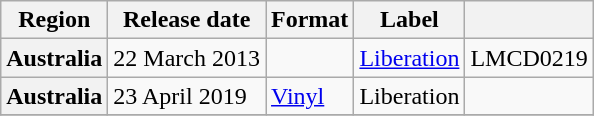<table class="wikitable plainrowheaders">
<tr>
<th>Region</th>
<th>Release date</th>
<th>Format</th>
<th>Label</th>
<th></th>
</tr>
<tr>
<th scope="row">Australia</th>
<td>22 March 2013</td>
<td></td>
<td><a href='#'>Liberation</a></td>
<td>LMCD0219</td>
</tr>
<tr>
<th scope="row">Australia</th>
<td>23 April 2019</td>
<td><a href='#'>Vinyl</a></td>
<td>Liberation</td>
<td></td>
</tr>
<tr>
</tr>
</table>
